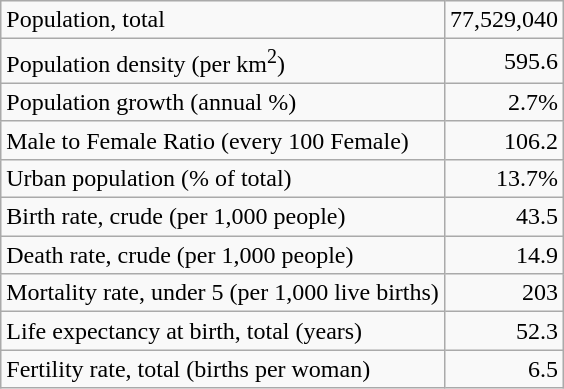<table class="wikitable">
<tr>
<td>Population, total</td>
<td style="text-align: right;">77,529,040</td>
</tr>
<tr>
<td>Population density (per km<sup>2</sup>)</td>
<td style="text-align: right;">595.6</td>
</tr>
<tr>
<td>Population growth (annual %)</td>
<td style="text-align: right;">2.7%</td>
</tr>
<tr>
<td>Male to Female Ratio (every 100 Female)</td>
<td style="text-align: right;">106.2</td>
</tr>
<tr>
<td>Urban population (% of total)</td>
<td style="text-align: right;">13.7%</td>
</tr>
<tr>
<td>Birth rate, crude (per 1,000 people)</td>
<td style="text-align: right;">43.5</td>
</tr>
<tr>
<td>Death rate, crude (per 1,000 people)</td>
<td style="text-align: right;">14.9</td>
</tr>
<tr>
<td>Mortality rate, under 5 (per 1,000 live births)</td>
<td style="text-align: right;">203</td>
</tr>
<tr>
<td>Life expectancy at birth, total (years)</td>
<td style="text-align: right;">52.3</td>
</tr>
<tr>
<td>Fertility rate, total (births per woman)</td>
<td style="text-align: right;">6.5</td>
</tr>
</table>
